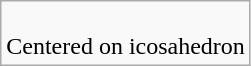<table class=wikitable>
<tr align=center>
<td><br>Centered on icosahedron</td>
</tr>
</table>
